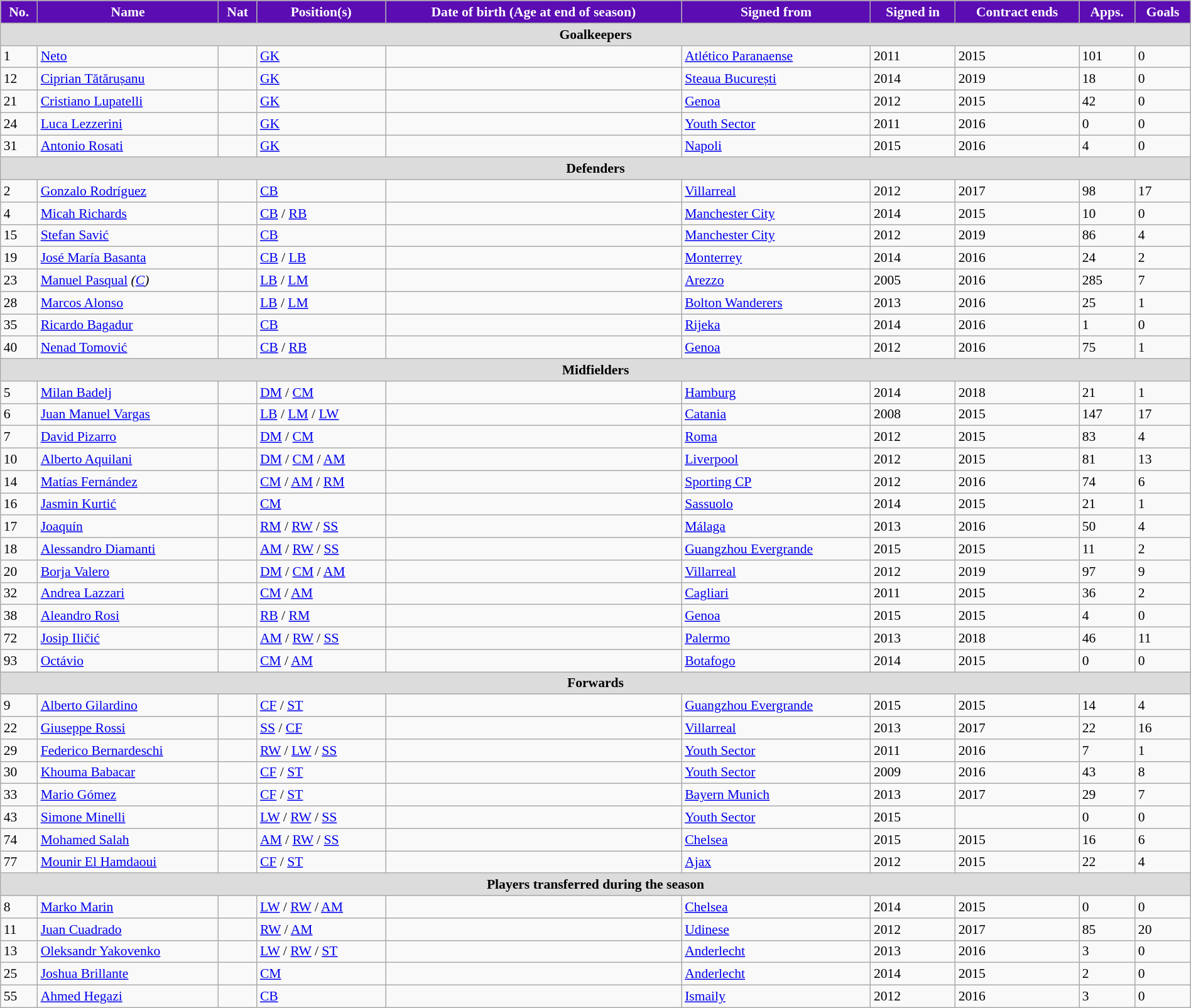<table class="wikitable" style="text-align:left; font-size:90%; width:100%;">
<tr>
<th style="background:#5B0CB3; color:white; text-align:center;">No.</th>
<th style="background:#5B0CB3; color:white; text-align:center;">Name</th>
<th style="background:#5B0CB3; color:white; text-align:center;">Nat</th>
<th style="background:#5B0CB3; color:white; text-align:center;">Position(s)</th>
<th style="background:#5B0CB3; color:white; text-align:center;">Date of birth (Age at end of season)</th>
<th style="background:#5B0CB3; color:white; text-align:center;">Signed from</th>
<th style="background:#5B0CB3; color:white; text-align:center;">Signed in</th>
<th style="background:#5B0CB3; color:white; text-align:center;">Contract ends</th>
<th style="background:#5B0CB3; color:white; text-align:center;">Apps.</th>
<th style="background:#5B0CB3; color:white; text-align:center;">Goals</th>
</tr>
<tr>
<th colspan=10 style="background:#DCDCDC; text-align:center;">Goalkeepers</th>
</tr>
<tr>
<td>1</td>
<td><a href='#'>Neto</a></td>
<td></td>
<td><a href='#'>GK</a></td>
<td></td>
<td> <a href='#'>Atlético Paranaense</a></td>
<td>2011</td>
<td>2015</td>
<td>101</td>
<td>0</td>
</tr>
<tr>
<td>12</td>
<td><a href='#'>Ciprian Tătărușanu</a></td>
<td></td>
<td><a href='#'>GK</a></td>
<td></td>
<td> <a href='#'>Steaua București</a></td>
<td>2014</td>
<td>2019</td>
<td>18</td>
<td>0</td>
</tr>
<tr>
<td>21</td>
<td><a href='#'>Cristiano Lupatelli</a></td>
<td></td>
<td><a href='#'>GK</a></td>
<td></td>
<td> <a href='#'>Genoa</a></td>
<td>2012</td>
<td>2015</td>
<td>42</td>
<td>0</td>
</tr>
<tr>
<td>24</td>
<td><a href='#'>Luca Lezzerini</a></td>
<td></td>
<td><a href='#'>GK</a></td>
<td></td>
<td> <a href='#'>Youth Sector</a></td>
<td>2011</td>
<td>2016</td>
<td>0</td>
<td>0</td>
</tr>
<tr>
<td>31</td>
<td><a href='#'>Antonio Rosati</a></td>
<td></td>
<td><a href='#'>GK</a></td>
<td></td>
<td> <a href='#'>Napoli</a></td>
<td>2015</td>
<td>2016</td>
<td>4</td>
<td>0</td>
</tr>
<tr>
<th colspan=10 style="background:#DCDCDC; text-align:center;">Defenders</th>
</tr>
<tr>
<td>2</td>
<td><a href='#'>Gonzalo Rodríguez</a></td>
<td></td>
<td><a href='#'>CB</a></td>
<td></td>
<td> <a href='#'>Villarreal</a></td>
<td>2012</td>
<td>2017</td>
<td>98</td>
<td>17</td>
</tr>
<tr>
<td>4</td>
<td><a href='#'>Micah Richards</a></td>
<td></td>
<td><a href='#'>CB</a> / <a href='#'>RB</a></td>
<td></td>
<td> <a href='#'>Manchester City</a></td>
<td>2014</td>
<td>2015</td>
<td>10</td>
<td>0</td>
</tr>
<tr>
<td>15</td>
<td><a href='#'>Stefan Savić</a></td>
<td></td>
<td><a href='#'>CB</a></td>
<td></td>
<td> <a href='#'>Manchester City</a></td>
<td>2012</td>
<td>2019</td>
<td>86</td>
<td>4</td>
</tr>
<tr>
<td>19</td>
<td><a href='#'>José María Basanta</a></td>
<td></td>
<td><a href='#'>CB</a> / <a href='#'>LB</a></td>
<td></td>
<td> <a href='#'>Monterrey</a></td>
<td>2014</td>
<td>2016</td>
<td>24</td>
<td>2</td>
</tr>
<tr>
<td>23</td>
<td><a href='#'>Manuel Pasqual</a> <em>(<a href='#'>C</a>)</em></td>
<td></td>
<td><a href='#'>LB</a> / <a href='#'>LM</a></td>
<td></td>
<td> <a href='#'>Arezzo</a></td>
<td>2005</td>
<td>2016</td>
<td>285</td>
<td>7</td>
</tr>
<tr>
<td>28</td>
<td><a href='#'>Marcos Alonso</a></td>
<td></td>
<td><a href='#'>LB</a> / <a href='#'>LM</a></td>
<td></td>
<td> <a href='#'>Bolton Wanderers</a></td>
<td>2013</td>
<td>2016</td>
<td>25</td>
<td>1</td>
</tr>
<tr>
<td>35</td>
<td><a href='#'>Ricardo Bagadur</a></td>
<td></td>
<td><a href='#'>CB</a></td>
<td></td>
<td> <a href='#'>Rijeka</a></td>
<td>2014</td>
<td>2016</td>
<td>1</td>
<td>0</td>
</tr>
<tr>
<td>40</td>
<td><a href='#'>Nenad Tomović</a></td>
<td></td>
<td><a href='#'>CB</a> / <a href='#'>RB</a></td>
<td></td>
<td> <a href='#'>Genoa</a></td>
<td>2012</td>
<td>2016</td>
<td>75</td>
<td>1</td>
</tr>
<tr>
<th colspan=10 style="background:#DCDCDC; text-align:center;">Midfielders</th>
</tr>
<tr>
<td>5</td>
<td><a href='#'>Milan Badelj</a></td>
<td></td>
<td><a href='#'>DM</a> / <a href='#'>CM</a></td>
<td></td>
<td> <a href='#'>Hamburg</a></td>
<td>2014</td>
<td>2018</td>
<td>21</td>
<td>1</td>
</tr>
<tr>
<td>6</td>
<td><a href='#'>Juan Manuel Vargas</a></td>
<td></td>
<td><a href='#'>LB</a> / <a href='#'>LM</a> / <a href='#'>LW</a></td>
<td></td>
<td> <a href='#'>Catania</a></td>
<td>2008</td>
<td>2015</td>
<td>147</td>
<td>17</td>
</tr>
<tr>
<td>7</td>
<td><a href='#'>David Pizarro</a></td>
<td></td>
<td><a href='#'>DM</a> / <a href='#'>CM</a></td>
<td></td>
<td> <a href='#'>Roma</a></td>
<td>2012</td>
<td>2015</td>
<td>83</td>
<td>4</td>
</tr>
<tr>
<td>10</td>
<td><a href='#'>Alberto Aquilani</a></td>
<td></td>
<td><a href='#'>DM</a> / <a href='#'>CM</a> / <a href='#'>AM</a></td>
<td></td>
<td> <a href='#'>Liverpool</a></td>
<td>2012</td>
<td>2015</td>
<td>81</td>
<td>13</td>
</tr>
<tr>
<td>14</td>
<td><a href='#'>Matías Fernández</a></td>
<td></td>
<td><a href='#'>CM</a> / <a href='#'>AM</a> / <a href='#'>RM</a></td>
<td></td>
<td> <a href='#'>Sporting CP</a></td>
<td>2012</td>
<td>2016</td>
<td>74</td>
<td>6</td>
</tr>
<tr>
<td>16</td>
<td><a href='#'>Jasmin Kurtić</a></td>
<td></td>
<td><a href='#'>CM</a></td>
<td></td>
<td> <a href='#'>Sassuolo</a></td>
<td>2014</td>
<td>2015</td>
<td>21</td>
<td>1</td>
</tr>
<tr>
<td>17</td>
<td><a href='#'>Joaquín</a></td>
<td></td>
<td><a href='#'>RM</a> / <a href='#'>RW</a> / <a href='#'>SS</a></td>
<td></td>
<td> <a href='#'>Málaga</a></td>
<td>2013</td>
<td>2016</td>
<td>50</td>
<td>4</td>
</tr>
<tr>
<td>18</td>
<td><a href='#'>Alessandro Diamanti</a></td>
<td></td>
<td><a href='#'>AM</a> / <a href='#'>RW</a> / <a href='#'>SS</a></td>
<td></td>
<td> <a href='#'>Guangzhou Evergrande</a></td>
<td>2015</td>
<td>2015</td>
<td>11</td>
<td>2</td>
</tr>
<tr>
<td>20</td>
<td><a href='#'>Borja Valero</a></td>
<td></td>
<td><a href='#'>DM</a> / <a href='#'>CM</a> / <a href='#'>AM</a></td>
<td></td>
<td> <a href='#'>Villarreal</a></td>
<td>2012</td>
<td>2019</td>
<td>97</td>
<td>9</td>
</tr>
<tr>
<td>32</td>
<td><a href='#'>Andrea Lazzari</a></td>
<td></td>
<td><a href='#'>CM</a> / <a href='#'>AM</a></td>
<td></td>
<td> <a href='#'>Cagliari</a></td>
<td>2011</td>
<td>2015</td>
<td>36</td>
<td>2</td>
</tr>
<tr>
<td>38</td>
<td><a href='#'>Aleandro Rosi</a></td>
<td></td>
<td><a href='#'>RB</a> / <a href='#'>RM</a></td>
<td></td>
<td> <a href='#'>Genoa</a></td>
<td>2015</td>
<td>2015</td>
<td>4</td>
<td>0</td>
</tr>
<tr>
<td>72</td>
<td><a href='#'>Josip Iličić</a></td>
<td></td>
<td><a href='#'>AM</a> / <a href='#'>RW</a> / <a href='#'>SS</a></td>
<td></td>
<td> <a href='#'>Palermo</a></td>
<td>2013</td>
<td>2018</td>
<td>46</td>
<td>11</td>
</tr>
<tr>
<td>93</td>
<td><a href='#'>Octávio</a></td>
<td></td>
<td><a href='#'>CM</a> / <a href='#'>AM</a></td>
<td></td>
<td> <a href='#'>Botafogo</a></td>
<td>2014</td>
<td>2015</td>
<td>0</td>
<td>0</td>
</tr>
<tr>
<th colspan=10 style="background:#DCDCDC; text-align:center;">Forwards</th>
</tr>
<tr>
<td>9</td>
<td><a href='#'>Alberto Gilardino</a></td>
<td></td>
<td><a href='#'>CF</a> / <a href='#'>ST</a></td>
<td></td>
<td> <a href='#'>Guangzhou Evergrande</a></td>
<td>2015</td>
<td>2015</td>
<td>14</td>
<td>4</td>
</tr>
<tr>
<td>22</td>
<td><a href='#'>Giuseppe Rossi</a></td>
<td></td>
<td><a href='#'>SS</a> / <a href='#'>CF</a></td>
<td></td>
<td> <a href='#'>Villarreal</a></td>
<td>2013</td>
<td>2017</td>
<td>22</td>
<td>16</td>
</tr>
<tr>
<td>29</td>
<td><a href='#'>Federico Bernardeschi</a></td>
<td></td>
<td><a href='#'>RW</a> / <a href='#'>LW</a> / <a href='#'>SS</a></td>
<td></td>
<td> <a href='#'>Youth Sector</a></td>
<td>2011</td>
<td>2016</td>
<td>7</td>
<td>1</td>
</tr>
<tr>
<td>30</td>
<td><a href='#'>Khouma Babacar</a></td>
<td></td>
<td><a href='#'>CF</a> / <a href='#'>ST</a></td>
<td></td>
<td> <a href='#'>Youth Sector</a></td>
<td>2009</td>
<td>2016</td>
<td>43</td>
<td>8</td>
</tr>
<tr>
<td>33</td>
<td><a href='#'>Mario Gómez</a></td>
<td></td>
<td><a href='#'>CF</a> / <a href='#'>ST</a></td>
<td></td>
<td> <a href='#'>Bayern Munich</a></td>
<td>2013</td>
<td>2017</td>
<td>29</td>
<td>7</td>
</tr>
<tr>
<td>43</td>
<td><a href='#'>Simone Minelli</a></td>
<td></td>
<td><a href='#'>LW</a> / <a href='#'>RW</a> / <a href='#'>SS</a></td>
<td></td>
<td> <a href='#'>Youth Sector</a></td>
<td>2015</td>
<td></td>
<td>0</td>
<td>0</td>
</tr>
<tr>
<td>74</td>
<td><a href='#'>Mohamed Salah</a></td>
<td></td>
<td><a href='#'>AM</a> / <a href='#'>RW</a> / <a href='#'>SS</a></td>
<td></td>
<td> <a href='#'>Chelsea</a></td>
<td>2015</td>
<td>2015</td>
<td>16</td>
<td>6</td>
</tr>
<tr>
<td>77</td>
<td><a href='#'>Mounir El Hamdaoui</a></td>
<td></td>
<td><a href='#'>CF</a> / <a href='#'>ST</a></td>
<td></td>
<td> <a href='#'>Ajax</a></td>
<td>2012</td>
<td>2015</td>
<td>22</td>
<td>4</td>
</tr>
<tr>
<th colspan=10 style="background:#DCDCDC; text-align:center;">Players transferred during the season</th>
</tr>
<tr>
<td>8</td>
<td><a href='#'>Marko Marin</a></td>
<td></td>
<td><a href='#'>LW</a> / <a href='#'>RW</a> / <a href='#'>AM</a></td>
<td></td>
<td> <a href='#'>Chelsea</a></td>
<td>2014</td>
<td>2015</td>
<td>0</td>
<td>0</td>
</tr>
<tr>
<td>11</td>
<td><a href='#'>Juan Cuadrado</a></td>
<td></td>
<td><a href='#'>RW</a> / <a href='#'>AM</a></td>
<td></td>
<td> <a href='#'>Udinese</a></td>
<td>2012</td>
<td>2017</td>
<td>85</td>
<td>20</td>
</tr>
<tr>
<td>13</td>
<td><a href='#'>Oleksandr Yakovenko</a></td>
<td></td>
<td><a href='#'>LW</a> / <a href='#'>RW</a> / <a href='#'>ST</a></td>
<td></td>
<td> <a href='#'>Anderlecht</a></td>
<td>2013</td>
<td>2016</td>
<td>3</td>
<td>0</td>
</tr>
<tr>
<td>25</td>
<td><a href='#'>Joshua Brillante</a></td>
<td></td>
<td><a href='#'>CM</a></td>
<td></td>
<td> <a href='#'>Anderlecht</a></td>
<td>2014</td>
<td>2015</td>
<td>2</td>
<td>0</td>
</tr>
<tr>
<td>55</td>
<td><a href='#'>Ahmed Hegazi</a></td>
<td></td>
<td><a href='#'>CB</a></td>
<td></td>
<td> <a href='#'>Ismaily</a></td>
<td>2012</td>
<td>2016</td>
<td>3</td>
<td>0</td>
</tr>
</table>
